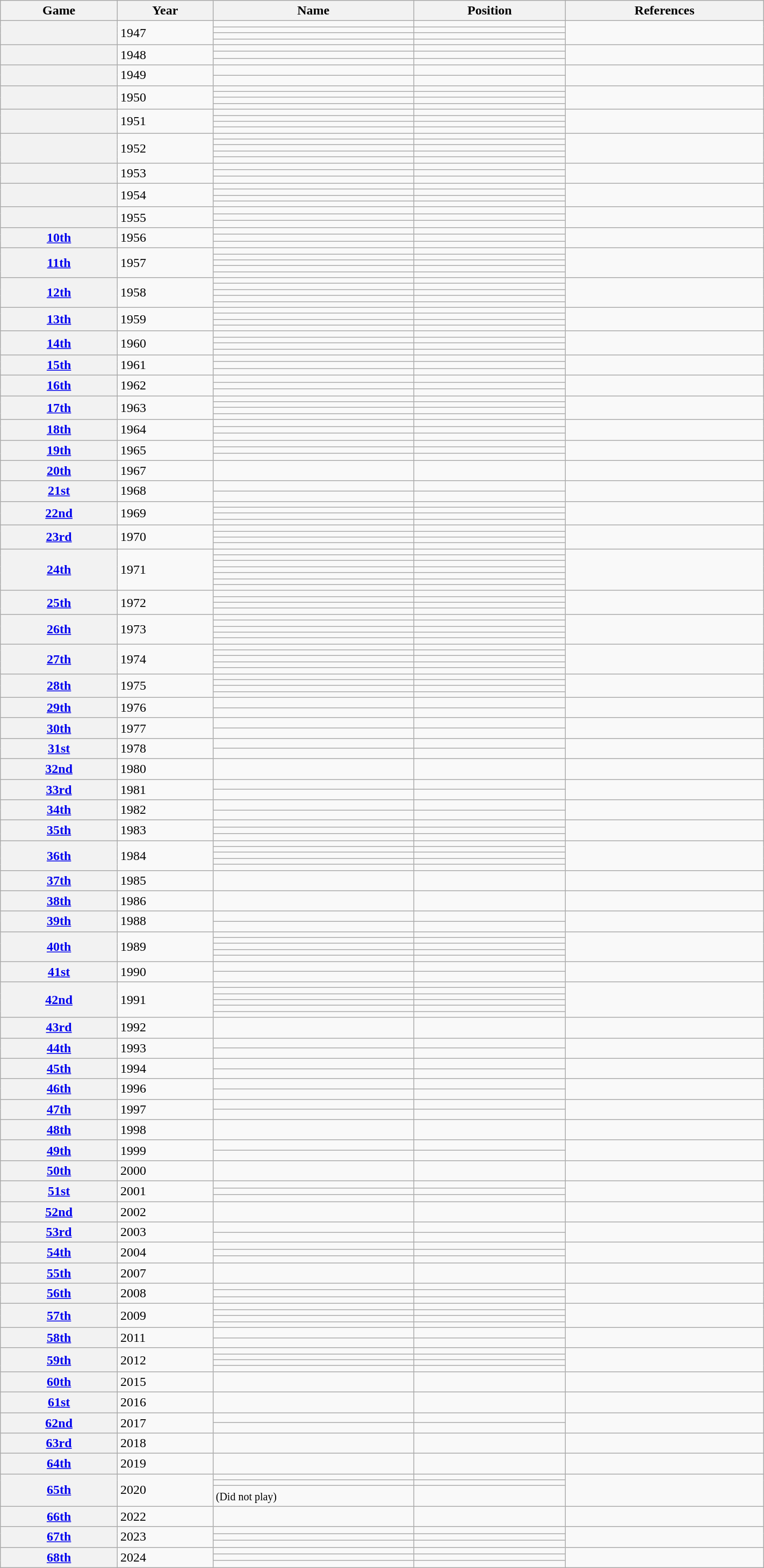<table class="wikitable sortable" width="75%">
<tr>
<th scope="col">Game</th>
<th scope="col">Year</th>
<th scope="col">Name</th>
<th scope="col">Position</th>
<th scope="col" class="unsortable">References</th>
</tr>
<tr>
<th scope="row" rowspan="4"></th>
<td rowspan="4">1947</td>
<td></td>
<td></td>
<td rowspan="4"></td>
</tr>
<tr>
<td></td>
<td></td>
</tr>
<tr>
<td></td>
<td></td>
</tr>
<tr>
<td></td>
<td></td>
</tr>
<tr>
<th scope="row" rowspan="3"></th>
<td rowspan="3">1948</td>
<td></td>
<td></td>
<td rowspan="3"></td>
</tr>
<tr>
<td></td>
<td></td>
</tr>
<tr>
<td></td>
<td></td>
</tr>
<tr>
<th scope="row" rowspan="2"></th>
<td rowspan="2">1949</td>
<td></td>
<td></td>
<td rowspan="2"></td>
</tr>
<tr>
<td></td>
<td></td>
</tr>
<tr>
<th scope="row" rowspan="4"></th>
<td rowspan="4">1950</td>
<td></td>
<td></td>
<td rowspan="4"></td>
</tr>
<tr>
<td></td>
<td></td>
</tr>
<tr>
<td></td>
<td></td>
</tr>
<tr>
<td></td>
<td></td>
</tr>
<tr>
<th scope="row" rowspan="4"></th>
<td rowspan="4">1951</td>
<td></td>
<td></td>
<td rowspan="4"></td>
</tr>
<tr>
<td></td>
<td></td>
</tr>
<tr>
<td></td>
<td></td>
</tr>
<tr>
<td></td>
<td></td>
</tr>
<tr>
<th scope="row" rowspan="5"></th>
<td rowspan="5">1952</td>
<td></td>
<td></td>
<td rowspan="5"></td>
</tr>
<tr>
<td></td>
<td></td>
</tr>
<tr>
<td></td>
<td></td>
</tr>
<tr>
<td></td>
<td></td>
</tr>
<tr>
<td></td>
<td></td>
</tr>
<tr>
<th scope="row" rowspan="3"></th>
<td rowspan="3">1953</td>
<td></td>
<td></td>
<td rowspan="3"></td>
</tr>
<tr>
<td></td>
<td></td>
</tr>
<tr>
<td></td>
<td></td>
</tr>
<tr>
<th scope="row" rowspan="4"></th>
<td rowspan="4">1954</td>
<td></td>
<td></td>
<td rowspan="4"></td>
</tr>
<tr>
<td></td>
<td></td>
</tr>
<tr>
<td></td>
<td></td>
</tr>
<tr>
<td></td>
<td></td>
</tr>
<tr>
<th scope="row" rowspan="3"></th>
<td rowspan="3">1955</td>
<td></td>
<td></td>
<td rowspan="3"></td>
</tr>
<tr>
<td></td>
<td></td>
</tr>
<tr>
<td></td>
<td></td>
</tr>
<tr>
<th scope="row" rowspan="3"><a href='#'>10th</a></th>
<td rowspan="3">1956</td>
<td></td>
<td></td>
<td rowspan="3"></td>
</tr>
<tr>
<td></td>
<td></td>
</tr>
<tr>
<td></td>
<td></td>
</tr>
<tr>
<th scope="row" rowspan="5"><a href='#'>11th</a></th>
<td rowspan="5">1957</td>
<td></td>
<td></td>
<td rowspan="5"></td>
</tr>
<tr>
<td></td>
<td></td>
</tr>
<tr>
<td></td>
<td></td>
</tr>
<tr>
<td></td>
<td></td>
</tr>
<tr>
<td></td>
<td></td>
</tr>
<tr>
<th scope="row" rowspan="5"><a href='#'>12th</a></th>
<td rowspan="5">1958</td>
<td></td>
<td></td>
<td rowspan="5"></td>
</tr>
<tr>
<td></td>
<td></td>
</tr>
<tr>
<td></td>
<td></td>
</tr>
<tr>
<td></td>
<td></td>
</tr>
<tr>
<td></td>
<td></td>
</tr>
<tr>
<th scope="row" rowspan="4"><a href='#'>13th</a></th>
<td rowspan="4">1959</td>
<td></td>
<td></td>
<td rowspan="4"></td>
</tr>
<tr>
<td></td>
<td></td>
</tr>
<tr>
<td></td>
<td></td>
</tr>
<tr>
<td></td>
<td></td>
</tr>
<tr>
<th scope="row" rowspan="4"><a href='#'>14th</a></th>
<td rowspan="4">1960</td>
<td></td>
<td></td>
<td rowspan="4"></td>
</tr>
<tr>
<td></td>
<td></td>
</tr>
<tr>
<td></td>
<td></td>
</tr>
<tr>
<td></td>
<td></td>
</tr>
<tr>
<th scope="row" rowspan="3"><a href='#'>15th</a></th>
<td rowspan="3">1961</td>
<td></td>
<td></td>
<td rowspan="3"></td>
</tr>
<tr>
<td></td>
<td></td>
</tr>
<tr>
<td></td>
<td></td>
</tr>
<tr>
<th scope="row" rowspan="3"><a href='#'>16th</a></th>
<td rowspan="3">1962</td>
<td></td>
<td></td>
<td rowspan="3"></td>
</tr>
<tr>
<td></td>
<td></td>
</tr>
<tr>
<td></td>
<td></td>
</tr>
<tr>
<th scope="row" rowspan="4"><a href='#'>17th</a></th>
<td rowspan="4">1963</td>
<td></td>
<td></td>
<td rowspan="4"></td>
</tr>
<tr>
<td></td>
<td></td>
</tr>
<tr>
<td></td>
<td></td>
</tr>
<tr>
<td></td>
<td></td>
</tr>
<tr>
<th scope="row" rowspan="3"><a href='#'>18th</a></th>
<td rowspan="3">1964</td>
<td></td>
<td></td>
<td rowspan="3"></td>
</tr>
<tr>
<td></td>
<td></td>
</tr>
<tr>
<td></td>
<td></td>
</tr>
<tr>
<th scope="row" rowspan="3"><a href='#'>19th</a></th>
<td rowspan="3">1965</td>
<td></td>
<td></td>
<td rowspan="3"></td>
</tr>
<tr>
<td></td>
<td></td>
</tr>
<tr>
<td></td>
<td></td>
</tr>
<tr>
<th scope="row"><a href='#'>20th</a></th>
<td>1967</td>
<td></td>
<td></td>
<td></td>
</tr>
<tr>
<th scope="row" rowspan="2"><a href='#'>21st</a></th>
<td rowspan="2">1968</td>
<td></td>
<td></td>
<td rowspan="2"></td>
</tr>
<tr>
<td></td>
<td></td>
</tr>
<tr>
<th scope="row" rowspan="4"><a href='#'>22nd</a></th>
<td rowspan="4">1969</td>
<td></td>
<td></td>
<td rowspan="4"></td>
</tr>
<tr>
<td></td>
<td></td>
</tr>
<tr>
<td></td>
<td></td>
</tr>
<tr>
<td></td>
<td></td>
</tr>
<tr>
<th scope="row" rowspan="4"><a href='#'>23rd</a></th>
<td rowspan="4">1970</td>
<td></td>
<td></td>
<td rowspan="4"></td>
</tr>
<tr>
<td></td>
<td></td>
</tr>
<tr>
<td></td>
<td></td>
</tr>
<tr>
<td></td>
<td></td>
</tr>
<tr>
<th scope="row" rowspan="7"><a href='#'>24th</a></th>
<td rowspan="7">1971</td>
<td></td>
<td></td>
<td rowspan="7"></td>
</tr>
<tr>
<td></td>
<td></td>
</tr>
<tr>
<td></td>
<td></td>
</tr>
<tr>
<td></td>
<td></td>
</tr>
<tr>
<td></td>
<td></td>
</tr>
<tr>
<td></td>
<td></td>
</tr>
<tr>
<td></td>
<td></td>
</tr>
<tr>
<th scope="row" rowspan="4"><a href='#'>25th</a></th>
<td rowspan="4">1972</td>
<td></td>
<td></td>
<td rowspan="4"></td>
</tr>
<tr>
<td></td>
<td></td>
</tr>
<tr>
<td></td>
<td></td>
</tr>
<tr>
<td></td>
<td></td>
</tr>
<tr>
<th scope="row" rowspan="5"><a href='#'>26th</a></th>
<td rowspan="5">1973</td>
<td></td>
<td></td>
<td rowspan="5"></td>
</tr>
<tr>
<td></td>
<td></td>
</tr>
<tr>
<td></td>
<td></td>
</tr>
<tr>
<td></td>
<td></td>
</tr>
<tr>
<td></td>
<td></td>
</tr>
<tr>
<th scope="row" rowspan="5"><a href='#'>27th</a></th>
<td rowspan="5">1974</td>
<td></td>
<td></td>
<td rowspan="5"></td>
</tr>
<tr>
<td></td>
<td></td>
</tr>
<tr>
<td></td>
<td></td>
</tr>
<tr>
<td></td>
<td></td>
</tr>
<tr>
<td></td>
<td></td>
</tr>
<tr>
<th scope="row" rowspan="4"><a href='#'>28th</a></th>
<td rowspan="4">1975</td>
<td></td>
<td></td>
<td rowspan="4"></td>
</tr>
<tr>
<td></td>
<td></td>
</tr>
<tr>
<td></td>
<td></td>
</tr>
<tr>
<td></td>
<td></td>
</tr>
<tr>
<th scope="row" rowspan="2"><a href='#'>29th</a></th>
<td rowspan="2">1976</td>
<td></td>
<td></td>
<td rowspan="2"></td>
</tr>
<tr>
<td></td>
<td></td>
</tr>
<tr>
<th scope="row" rowspan="2"><a href='#'>30th</a></th>
<td rowspan="2">1977</td>
<td></td>
<td></td>
<td rowspan="2"></td>
</tr>
<tr>
<td></td>
<td></td>
</tr>
<tr>
<th scope="row" rowspan="2"><a href='#'>31st</a></th>
<td rowspan="2">1978</td>
<td></td>
<td></td>
<td rowspan="2"></td>
</tr>
<tr>
<td></td>
<td></td>
</tr>
<tr>
<th scope="row"><a href='#'>32nd</a></th>
<td>1980</td>
<td></td>
<td></td>
<td></td>
</tr>
<tr>
<th scope="row" rowspan="2"><a href='#'>33rd</a></th>
<td rowspan="2">1981</td>
<td></td>
<td></td>
<td rowspan="2"></td>
</tr>
<tr>
<td></td>
<td></td>
</tr>
<tr>
<th scope="row" rowspan="2"><a href='#'>34th</a></th>
<td rowspan="2">1982</td>
<td></td>
<td></td>
<td rowspan="2"></td>
</tr>
<tr>
<td></td>
<td></td>
</tr>
<tr>
<th scope="row" rowspan="3"><a href='#'>35th</a></th>
<td rowspan="3">1983</td>
<td></td>
<td></td>
<td rowspan="3"></td>
</tr>
<tr>
<td></td>
<td></td>
</tr>
<tr>
<td></td>
<td></td>
</tr>
<tr>
<th scope="row" rowspan="5"><a href='#'>36th</a></th>
<td rowspan="5">1984</td>
<td></td>
<td></td>
<td rowspan="5"></td>
</tr>
<tr>
<td></td>
<td></td>
</tr>
<tr>
<td></td>
<td></td>
</tr>
<tr>
<td></td>
<td></td>
</tr>
<tr>
<td></td>
<td></td>
</tr>
<tr>
<th scope="row"><a href='#'>37th</a></th>
<td>1985</td>
<td></td>
<td></td>
<td></td>
</tr>
<tr>
<th scope="row"><a href='#'>38th</a></th>
<td>1986</td>
<td></td>
<td></td>
<td></td>
</tr>
<tr>
<th scope="row" rowspan="2"><a href='#'>39th</a></th>
<td rowspan="2">1988</td>
<td></td>
<td></td>
<td rowspan="2"></td>
</tr>
<tr>
<td></td>
<td></td>
</tr>
<tr>
<th scope="row" rowspan="5"><a href='#'>40th</a></th>
<td rowspan="5">1989</td>
<td></td>
<td></td>
<td rowspan="5"></td>
</tr>
<tr>
<td></td>
<td></td>
</tr>
<tr>
<td></td>
<td></td>
</tr>
<tr>
<td></td>
<td></td>
</tr>
<tr>
<td></td>
<td></td>
</tr>
<tr>
<th scope="row" rowspan="2"><a href='#'>41st</a></th>
<td rowspan="2">1990</td>
<td></td>
<td></td>
<td rowspan="2"></td>
</tr>
<tr>
<td></td>
<td></td>
</tr>
<tr>
<th scope="row" rowspan="6"><a href='#'>42nd</a></th>
<td rowspan="6">1991</td>
<td></td>
<td></td>
<td rowspan="6"></td>
</tr>
<tr>
<td></td>
<td></td>
</tr>
<tr>
<td></td>
<td></td>
</tr>
<tr>
<td></td>
<td></td>
</tr>
<tr>
<td></td>
<td></td>
</tr>
<tr>
<td></td>
<td></td>
</tr>
<tr>
<th scope="row"><a href='#'>43rd</a></th>
<td>1992</td>
<td></td>
<td></td>
<td></td>
</tr>
<tr>
<th scope="row" rowspan="2"><a href='#'>44th</a></th>
<td rowspan="2">1993</td>
<td></td>
<td></td>
<td rowspan="2"></td>
</tr>
<tr>
<td></td>
<td></td>
</tr>
<tr>
<th scope="row" rowspan="2"><a href='#'>45th</a></th>
<td rowspan="2">1994</td>
<td></td>
<td></td>
<td rowspan="2"></td>
</tr>
<tr>
<td></td>
<td></td>
</tr>
<tr>
<th scope="row" rowspan="2"><a href='#'>46th</a></th>
<td rowspan="2">1996</td>
<td></td>
<td></td>
<td rowspan="2"></td>
</tr>
<tr>
<td></td>
<td></td>
</tr>
<tr>
<th scope="row" rowspan="2"><a href='#'>47th</a></th>
<td rowspan="2">1997</td>
<td></td>
<td></td>
<td rowspan="2"></td>
</tr>
<tr>
<td></td>
<td></td>
</tr>
<tr>
<th scope="row"><a href='#'>48th</a></th>
<td>1998</td>
<td></td>
<td></td>
<td></td>
</tr>
<tr>
<th scope="row" rowspan="2"><a href='#'>49th</a></th>
<td rowspan="2">1999</td>
<td></td>
<td></td>
<td rowspan="2"></td>
</tr>
<tr>
<td></td>
<td></td>
</tr>
<tr>
<th scope="row"><a href='#'>50th</a></th>
<td>2000</td>
<td></td>
<td></td>
<td></td>
</tr>
<tr>
<th scope="row" rowspan="3"><a href='#'>51st</a></th>
<td rowspan="3">2001</td>
<td></td>
<td></td>
<td rowspan="3"></td>
</tr>
<tr>
<td></td>
<td></td>
</tr>
<tr>
<td></td>
<td></td>
</tr>
<tr>
<th scope="row"><a href='#'>52nd</a></th>
<td>2002</td>
<td></td>
<td></td>
<td></td>
</tr>
<tr>
<th scope="row" rowspan="2"><a href='#'>53rd</a></th>
<td rowspan="2">2003</td>
<td></td>
<td></td>
<td rowspan="2"></td>
</tr>
<tr>
<td></td>
<td></td>
</tr>
<tr>
<th scope="row" rowspan="3"><a href='#'>54th</a></th>
<td rowspan="3">2004</td>
<td></td>
<td></td>
<td rowspan="3"></td>
</tr>
<tr>
<td></td>
<td></td>
</tr>
<tr>
<td></td>
<td></td>
</tr>
<tr>
<th scope="row"><a href='#'>55th</a></th>
<td>2007</td>
<td></td>
<td></td>
<td></td>
</tr>
<tr>
<th scope="row" rowspan="3"><a href='#'>56th</a></th>
<td rowspan="3">2008</td>
<td></td>
<td></td>
<td rowspan="3"></td>
</tr>
<tr>
<td></td>
<td></td>
</tr>
<tr>
<td></td>
<td></td>
</tr>
<tr>
<th scope="row" rowspan="4"><a href='#'>57th</a></th>
<td rowspan="4">2009</td>
<td></td>
<td></td>
<td rowspan="4"></td>
</tr>
<tr>
<td></td>
<td></td>
</tr>
<tr>
<td></td>
<td></td>
</tr>
<tr>
<td></td>
<td></td>
</tr>
<tr>
<th scope="row" rowspan="2"><a href='#'>58th</a></th>
<td rowspan="2">2011</td>
<td></td>
<td></td>
<td rowspan="2"></td>
</tr>
<tr>
<td></td>
<td></td>
</tr>
<tr>
<th scope="row" rowspan="4"><a href='#'>59th</a></th>
<td rowspan="4">2012</td>
<td></td>
<td></td>
<td rowspan="4"></td>
</tr>
<tr>
<td></td>
<td></td>
</tr>
<tr>
<td></td>
<td></td>
</tr>
<tr>
<td></td>
<td></td>
</tr>
<tr>
<th scope="row"><a href='#'>60th</a></th>
<td>2015</td>
<td></td>
<td></td>
<td></td>
</tr>
<tr>
<th scope="row"><a href='#'>61st</a></th>
<td>2016</td>
<td></td>
<td></td>
<td></td>
</tr>
<tr>
<th scope="row" rowspan="2"><a href='#'>62nd</a></th>
<td rowspan="2">2017</td>
<td></td>
<td></td>
<td rowspan="2"></td>
</tr>
<tr>
<td></td>
<td></td>
</tr>
<tr>
<th scope="row"><a href='#'>63rd</a></th>
<td>2018</td>
<td></td>
<td></td>
<td></td>
</tr>
<tr>
<th scope="row"><a href='#'>64th</a></th>
<td>2019</td>
<td></td>
<td></td>
<td></td>
</tr>
<tr>
<th scope="row" rowspan="3"><a href='#'>65th</a></th>
<td rowspan="3">2020</td>
<td></td>
<td></td>
<td rowspan="3"></td>
</tr>
<tr>
<td></td>
<td></td>
</tr>
<tr>
<td> <small>(Did not play)</small></td>
<td></td>
</tr>
<tr>
<th scope="row"><a href='#'>66th</a></th>
<td>2022</td>
<td></td>
<td></td>
<td></td>
</tr>
<tr>
<th scope="row" rowspan="3"><a href='#'>67th</a></th>
<td rowspan="3">2023</td>
<td></td>
<td></td>
<td rowspan="3"></td>
</tr>
<tr>
<td></td>
<td></td>
</tr>
<tr>
<td></td>
<td></td>
</tr>
<tr>
<th scope="row" rowspan="3"><a href='#'>68th</a></th>
<td rowspan="3">2024</td>
<td></td>
<td></td>
<td rowspan="3"></td>
</tr>
<tr>
<td></td>
<td></td>
</tr>
<tr>
<td></td>
<td></td>
</tr>
</table>
